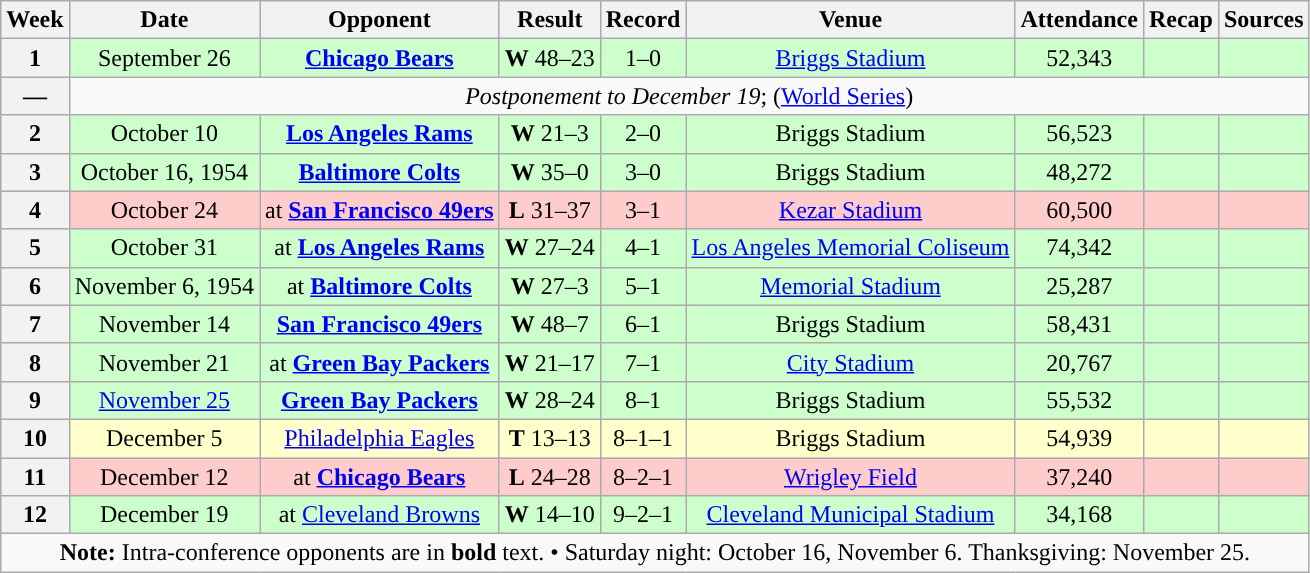<table class="wikitable" style="text-align:center">
<tr>
<th>Week</th>
<th>Date</th>
<th>Opponent</th>
<th>Result</th>
<th>Record</th>
<th>Venue</th>
<th>Attendance</th>
<th>Recap</th>
<th>Sources</th>
</tr>
<tr style="background:#cfc">
<th>1</th>
<td>September 26</td>
<td><strong><a href='#'>Chicago Bears</a></strong></td>
<td><strong>W</strong> 48–23</td>
<td>1–0</td>
<td><a href='#'>Briggs Stadium</a></td>
<td>52,343</td>
<td></td>
<td></td>
</tr>
<tr>
<th>—</th>
<td colspan=8><em>Postponement to December 19</em>; (<a href='#'>World Series</a>)</td>
</tr>
<tr style="background:#cfc">
<th>2</th>
<td>October 10</td>
<td><strong><a href='#'>Los Angeles Rams</a></strong></td>
<td><strong>W</strong> 21–3</td>
<td>2–0</td>
<td>Briggs Stadium</td>
<td>56,523</td>
<td></td>
<td></td>
</tr>
<tr style="background:#cfc">
<th>3</th>
<td>October 16, 1954</td>
<td><strong><a href='#'>Baltimore Colts</a></strong></td>
<td><strong>W</strong> 35–0</td>
<td>3–0</td>
<td>Briggs Stadium</td>
<td>48,272</td>
<td></td>
<td></td>
</tr>
<tr style="background:#fcc">
<th>4</th>
<td>October 24</td>
<td>at <strong><a href='#'>San Francisco 49ers</a></strong></td>
<td><strong>L</strong> 31–37</td>
<td>3–1</td>
<td><a href='#'>Kezar Stadium</a></td>
<td>60,500</td>
<td></td>
<td></td>
</tr>
<tr style="background:#cfc">
<th>5</th>
<td>October 31</td>
<td>at <strong><a href='#'>Los Angeles Rams</a></strong></td>
<td><strong>W</strong> 27–24</td>
<td>4–1</td>
<td><a href='#'>Los Angeles Memorial Coliseum</a></td>
<td>74,342</td>
<td></td>
<td></td>
</tr>
<tr style="background:#cfc">
<th>6</th>
<td>November 6, 1954</td>
<td>at <strong><a href='#'>Baltimore Colts</a></strong></td>
<td><strong>W</strong> 27–3</td>
<td>5–1</td>
<td><a href='#'>Memorial Stadium</a></td>
<td>25,287</td>
<td></td>
<td></td>
</tr>
<tr style="background:#cfc">
<th>7</th>
<td>November 14</td>
<td><strong><a href='#'>San Francisco 49ers</a></strong></td>
<td><strong>W</strong> 48–7</td>
<td>6–1</td>
<td>Briggs Stadium</td>
<td>58,431</td>
<td></td>
<td></td>
</tr>
<tr style="background:#cfc">
<th>8</th>
<td>November 21</td>
<td>at <strong><a href='#'>Green Bay Packers</a></strong></td>
<td><strong>W</strong> 21–17</td>
<td>7–1</td>
<td><a href='#'>City Stadium</a></td>
<td>20,767</td>
<td></td>
<td></td>
</tr>
<tr style="background:#cfc">
<th>9</th>
<td><a href='#'>November 25</a></td>
<td><strong><a href='#'>Green Bay Packers</a></strong></td>
<td><strong>W</strong> 28–24</td>
<td>8–1</td>
<td>Briggs Stadium</td>
<td>55,532</td>
<td></td>
<td></td>
</tr>
<tr style="background:#ffc">
<th>10</th>
<td>December 5</td>
<td><a href='#'>Philadelphia Eagles</a></td>
<td><strong>T</strong> 13–13</td>
<td>8–1–1</td>
<td>Briggs Stadium</td>
<td>54,939</td>
<td></td>
<td></td>
</tr>
<tr style="background:#fcc">
<th>11</th>
<td>December 12</td>
<td>at <strong><a href='#'>Chicago Bears</a></strong></td>
<td><strong>L</strong> 24–28</td>
<td>8–2–1</td>
<td><a href='#'>Wrigley Field</a></td>
<td>37,240</td>
<td></td>
<td></td>
</tr>
<tr style="background:#cfc">
<th>12</th>
<td>December 19</td>
<td>at <a href='#'>Cleveland Browns</a></td>
<td><strong>W</strong> 14–10</td>
<td>9–2–1</td>
<td><a href='#'>Cleveland Municipal Stadium</a></td>
<td>34,168</td>
<td></td>
<td></td>
</tr>
<tr>
<td colspan="10"><strong>Note:</strong> Intra-conference opponents are in <strong>bold</strong> text. • Saturday night: October 16, November 6. Thanksgiving: November 25.</td>
</tr>
</table>
